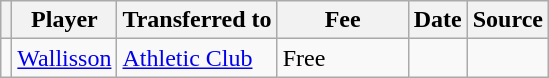<table class="wikitable plainrowheaders sortable">
<tr>
<th></th>
<th scope="col">Player</th>
<th>Transferred to</th>
<th style="width: 80px;">Fee</th>
<th scope="col">Date</th>
<th scope="col">Source</th>
</tr>
<tr>
<td align="center"></td>
<td> <a href='#'>Wallisson</a></td>
<td> <a href='#'>Athletic Club</a></td>
<td>Free</td>
<td></td>
<td></td>
</tr>
</table>
